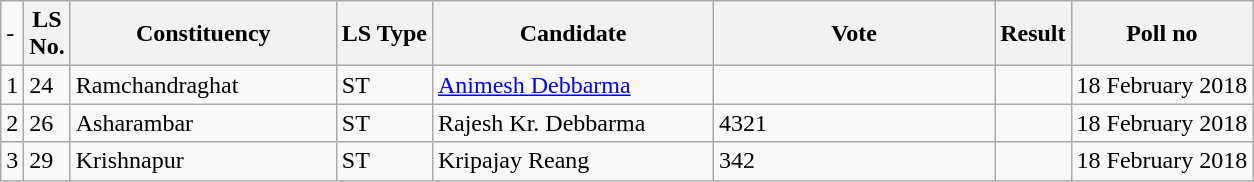<table class = "wikitable sortable">
<tr>
<td>-</td>
<th>LS <br> No.</th>
<th style="width:170px;">Constituency</th>
<th>LS Type</th>
<th style = "width:180px;">Candidate</th>
<th style = "width:180px;">Vote</th>
<th>Result</th>
<th>Poll no</th>
</tr>
<tr>
<td style="text-align:centre;">1</td>
<td>24</td>
<td>Ramchandraghat</td>
<td>ST</td>
<td><a href='#'>Animesh Debbarma</a></td>
<td></td>
<td></td>
<td>18 February 2018</td>
</tr>
<tr>
<td style="text-align:centre;">2</td>
<td>26</td>
<td>Asharambar</td>
<td>ST</td>
<td>Rajesh Kr. Debbarma</td>
<td>4321</td>
<td></td>
<td>18 February 2018</td>
</tr>
<tr>
<td style="text-align:centre;">3</td>
<td>29</td>
<td>Krishnapur</td>
<td>ST</td>
<td>Kripajay Reang</td>
<td>342</td>
<td></td>
<td>18 February 2018</td>
</tr>
</table>
